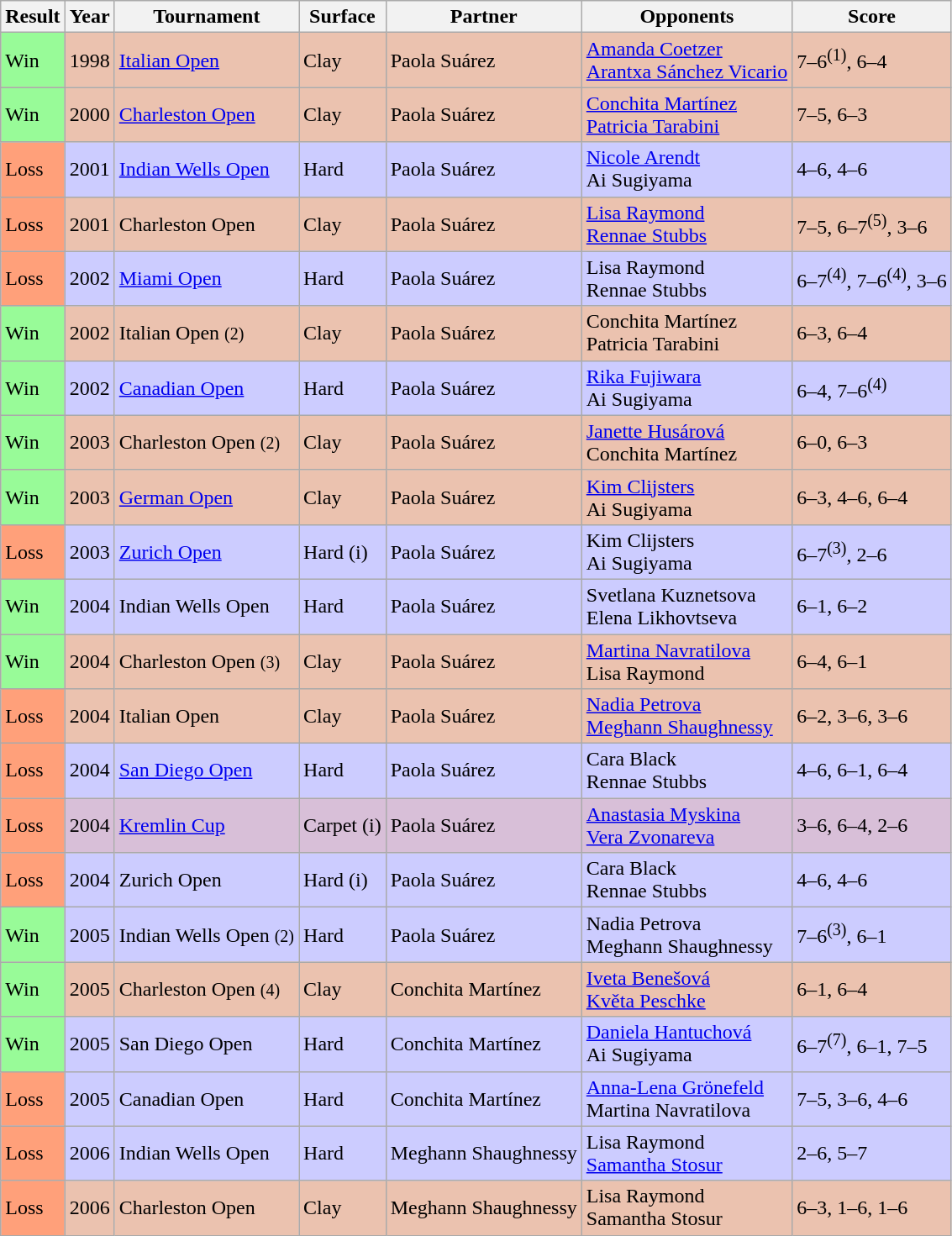<table class="sortable wikitable">
<tr>
<th>Result</th>
<th>Year</th>
<th>Tournament</th>
<th>Surface</th>
<th>Partner</th>
<th>Opponents</th>
<th class="unsortable">Score</th>
</tr>
<tr bgcolor="#ebc2af">
<td bgcolor="98FB98">Win</td>
<td>1998</td>
<td><a href='#'>Italian Open</a></td>
<td>Clay</td>
<td> Paola Suárez</td>
<td> <a href='#'>Amanda Coetzer</a> <br>  <a href='#'>Arantxa Sánchez Vicario</a></td>
<td>7–6<sup>(1)</sup>, 6–4</td>
</tr>
<tr bgcolor="#ebc2af">
<td bgcolor="98FB98">Win</td>
<td>2000</td>
<td><a href='#'>Charleston Open</a></td>
<td>Clay</td>
<td> Paola Suárez</td>
<td> <a href='#'>Conchita Martínez</a> <br>  <a href='#'>Patricia Tarabini</a></td>
<td>7–5, 6–3</td>
</tr>
<tr bgcolor="#ccf">
<td bgcolor="ffa07a">Loss</td>
<td>2001</td>
<td><a href='#'>Indian Wells Open</a></td>
<td>Hard</td>
<td> Paola Suárez</td>
<td> <a href='#'>Nicole Arendt</a> <br>  Ai Sugiyama</td>
<td>4–6, 4–6</td>
</tr>
<tr bgcolor="#ebc2af">
<td bgcolor="ffa07a">Loss</td>
<td>2001</td>
<td>Charleston Open</td>
<td>Clay</td>
<td> Paola Suárez</td>
<td> <a href='#'>Lisa Raymond</a> <br>  <a href='#'>Rennae Stubbs</a></td>
<td>7–5, 6–7<sup>(5)</sup>, 3–6</td>
</tr>
<tr bgcolor="#ccf">
<td bgcolor="ffa07a">Loss</td>
<td>2002</td>
<td><a href='#'>Miami Open</a></td>
<td>Hard</td>
<td> Paola Suárez</td>
<td> Lisa Raymond <br>  Rennae Stubbs</td>
<td>6–7<sup>(4)</sup>, 7–6<sup>(4)</sup>, 3–6</td>
</tr>
<tr bgcolor="#ebc2af">
<td bgcolor="98FB98">Win</td>
<td>2002</td>
<td>Italian Open <small>(2)</small></td>
<td>Clay</td>
<td> Paola Suárez</td>
<td> Conchita Martínez <br>  Patricia Tarabini</td>
<td>6–3, 6–4</td>
</tr>
<tr bgcolor="#ccf">
<td bgcolor="98FB98">Win</td>
<td>2002</td>
<td><a href='#'>Canadian Open</a></td>
<td>Hard</td>
<td> Paola Suárez</td>
<td> <a href='#'>Rika Fujiwara</a> <br>  Ai Sugiyama</td>
<td>6–4, 7–6<sup>(4)</sup></td>
</tr>
<tr bgcolor="#ebc2af">
<td bgcolor="98FB98">Win</td>
<td>2003</td>
<td>Charleston Open <small>(2)</small></td>
<td>Clay</td>
<td> Paola Suárez</td>
<td> <a href='#'>Janette Husárová</a> <br>  Conchita Martínez</td>
<td>6–0, 6–3</td>
</tr>
<tr bgcolor="#ebc2af">
<td bgcolor="98FB98">Win</td>
<td>2003</td>
<td><a href='#'>German Open</a></td>
<td>Clay</td>
<td> Paola Suárez</td>
<td> <a href='#'>Kim Clijsters</a> <br>  Ai Sugiyama</td>
<td>6–3, 4–6, 6–4</td>
</tr>
<tr bgcolor="#ccf">
<td bgcolor="ffa07a">Loss</td>
<td>2003</td>
<td><a href='#'>Zurich Open</a></td>
<td>Hard (i)</td>
<td> Paola Suárez</td>
<td> Kim Clijsters <br>  Ai Sugiyama</td>
<td>6–7<sup>(3)</sup>, 2–6</td>
</tr>
<tr bgcolor="#ccf">
<td bgcolor="98FB98">Win</td>
<td>2004</td>
<td>Indian Wells Open</td>
<td>Hard</td>
<td> Paola Suárez</td>
<td> Svetlana Kuznetsova <br>  Elena Likhovtseva</td>
<td>6–1, 6–2</td>
</tr>
<tr bgcolor="#ebc2af">
<td bgcolor="98FB98">Win</td>
<td>2004</td>
<td>Charleston Open <small>(3)</small></td>
<td>Clay</td>
<td> Paola Suárez</td>
<td> <a href='#'>Martina Navratilova</a> <br>  Lisa Raymond</td>
<td>6–4, 6–1</td>
</tr>
<tr bgcolor="#ebc2af">
<td bgcolor="ffa07a">Loss</td>
<td>2004</td>
<td>Italian Open</td>
<td>Clay</td>
<td> Paola Suárez</td>
<td> <a href='#'>Nadia Petrova</a> <br>  <a href='#'>Meghann Shaughnessy</a></td>
<td>6–2, 3–6, 3–6</td>
</tr>
<tr bgcolor="#ccf">
<td bgcolor="ffa07a">Loss</td>
<td>2004</td>
<td><a href='#'>San Diego Open</a></td>
<td>Hard</td>
<td> Paola Suárez</td>
<td> Cara Black <br>  Rennae Stubbs</td>
<td>4–6, 6–1, 6–4</td>
</tr>
<tr bgcolor="thistle">
<td bgcolor="ffa07a">Loss</td>
<td>2004</td>
<td><a href='#'>Kremlin Cup</a></td>
<td>Carpet (i)</td>
<td> Paola Suárez</td>
<td> <a href='#'>Anastasia Myskina</a> <br>  <a href='#'>Vera Zvonareva</a></td>
<td>3–6, 6–4, 2–6</td>
</tr>
<tr bgcolor="#ccf">
<td bgcolor="ffa07a">Loss</td>
<td>2004</td>
<td>Zurich Open</td>
<td>Hard (i)</td>
<td> Paola Suárez</td>
<td> Cara Black <br>  Rennae Stubbs</td>
<td>4–6, 4–6</td>
</tr>
<tr bgcolor="#ccf">
<td bgcolor="98FB98">Win</td>
<td>2005</td>
<td>Indian Wells Open <small>(2)</small></td>
<td>Hard</td>
<td> Paola Suárez</td>
<td> Nadia Petrova <br>  Meghann Shaughnessy</td>
<td>7–6<sup>(3)</sup>, 6–1</td>
</tr>
<tr bgcolor="#ebc2af">
<td bgcolor="98FB98">Win</td>
<td>2005</td>
<td>Charleston Open <small>(4)</small></td>
<td>Clay</td>
<td> Conchita Martínez</td>
<td> <a href='#'>Iveta Benešová</a> <br>  <a href='#'>Květa Peschke</a></td>
<td>6–1, 6–4</td>
</tr>
<tr bgcolor="#ccf">
<td bgcolor="98FB98">Win</td>
<td>2005</td>
<td>San Diego Open</td>
<td>Hard</td>
<td> Conchita Martínez</td>
<td> <a href='#'>Daniela Hantuchová</a> <br>  Ai Sugiyama</td>
<td>6–7<sup>(7)</sup>, 6–1, 7–5</td>
</tr>
<tr bgcolor="#ccf">
<td bgcolor="ffa07a">Loss</td>
<td>2005</td>
<td>Canadian Open</td>
<td>Hard</td>
<td> Conchita Martínez</td>
<td> <a href='#'>Anna-Lena Grönefeld</a> <br>  Martina Navratilova</td>
<td>7–5, 3–6, 4–6</td>
</tr>
<tr bgcolor="#ccf">
<td bgcolor="ffa07a">Loss</td>
<td>2006</td>
<td>Indian Wells Open</td>
<td>Hard</td>
<td> Meghann Shaughnessy</td>
<td> Lisa Raymond <br>  <a href='#'>Samantha Stosur</a></td>
<td>2–6, 5–7</td>
</tr>
<tr bgcolor="#ebc2af">
<td bgcolor="ffa07a">Loss</td>
<td>2006</td>
<td>Charleston Open</td>
<td>Clay</td>
<td> Meghann Shaughnessy</td>
<td> Lisa Raymond <br>  Samantha Stosur</td>
<td>6–3, 1–6, 1–6</td>
</tr>
</table>
